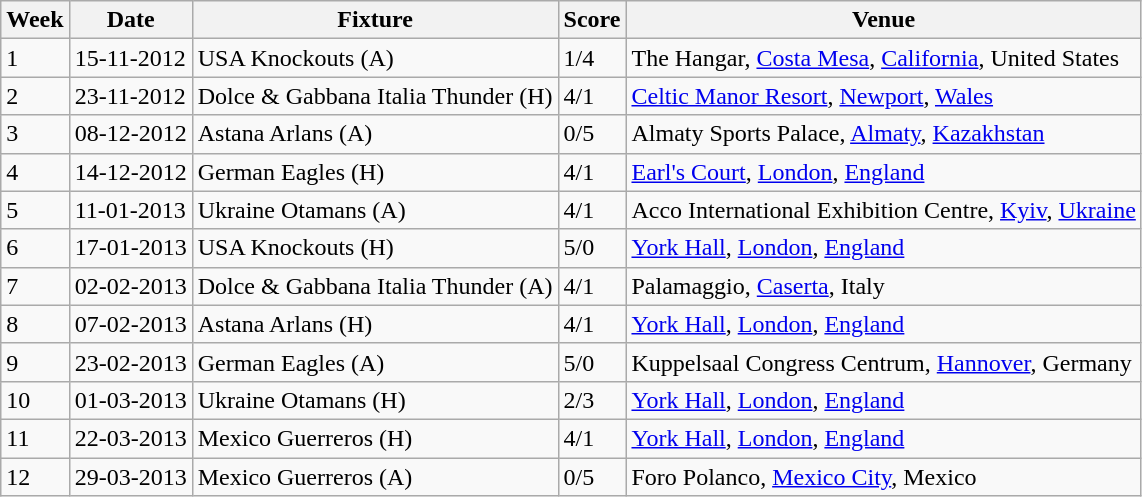<table class="wikitable sortable">
<tr>
<th>Week</th>
<th>Date</th>
<th>Fixture</th>
<th>Score</th>
<th>Venue</th>
</tr>
<tr>
<td>1</td>
<td>15-11-2012</td>
<td> USA Knockouts (A)</td>
<td>1/4</td>
<td>The Hangar, <a href='#'>Costa Mesa</a>, <a href='#'>California</a>, United States</td>
</tr>
<tr>
<td>2</td>
<td>23-11-2012</td>
<td> Dolce & Gabbana Italia Thunder (H)</td>
<td>4/1</td>
<td><a href='#'>Celtic Manor Resort</a>, <a href='#'>Newport</a>, <a href='#'>Wales</a></td>
</tr>
<tr>
<td>3</td>
<td>08-12-2012</td>
<td> Astana Arlans (A)</td>
<td>0/5</td>
<td>Almaty Sports Palace, <a href='#'>Almaty</a>, <a href='#'>Kazakhstan</a></td>
</tr>
<tr>
<td>4</td>
<td>14-12-2012</td>
<td> German Eagles (H)</td>
<td>4/1</td>
<td><a href='#'>Earl's Court</a>, <a href='#'>London</a>, <a href='#'>England</a></td>
</tr>
<tr>
<td>5</td>
<td>11-01-2013</td>
<td> Ukraine Otamans (A)</td>
<td>4/1</td>
<td>Acco International Exhibition Centre, <a href='#'>Kyiv</a>, <a href='#'>Ukraine</a></td>
</tr>
<tr>
<td>6</td>
<td>17-01-2013</td>
<td> USA Knockouts (H)</td>
<td>5/0</td>
<td><a href='#'>York Hall</a>, <a href='#'>London</a>, <a href='#'>England</a></td>
</tr>
<tr>
<td>7</td>
<td>02-02-2013</td>
<td> Dolce & Gabbana Italia Thunder (A)</td>
<td>4/1</td>
<td>Palamaggio, <a href='#'>Caserta</a>, Italy</td>
</tr>
<tr>
<td>8</td>
<td>07-02-2013</td>
<td> Astana Arlans (H)</td>
<td>4/1</td>
<td><a href='#'>York Hall</a>, <a href='#'>London</a>, <a href='#'>England</a></td>
</tr>
<tr>
<td>9</td>
<td>23-02-2013</td>
<td> German Eagles (A)</td>
<td>5/0</td>
<td>Kuppelsaal Congress Centrum, <a href='#'>Hannover</a>, Germany</td>
</tr>
<tr>
<td>10</td>
<td>01-03-2013</td>
<td> Ukraine Otamans (H)</td>
<td>2/3</td>
<td><a href='#'>York Hall</a>, <a href='#'>London</a>, <a href='#'>England</a></td>
</tr>
<tr>
<td>11</td>
<td>22-03-2013</td>
<td> Mexico Guerreros (H)</td>
<td>4/1</td>
<td><a href='#'>York Hall</a>, <a href='#'>London</a>, <a href='#'>England</a></td>
</tr>
<tr>
<td>12</td>
<td>29-03-2013</td>
<td> Mexico Guerreros (A)</td>
<td>0/5</td>
<td>Foro Polanco, <a href='#'>Mexico City</a>, Mexico</td>
</tr>
</table>
